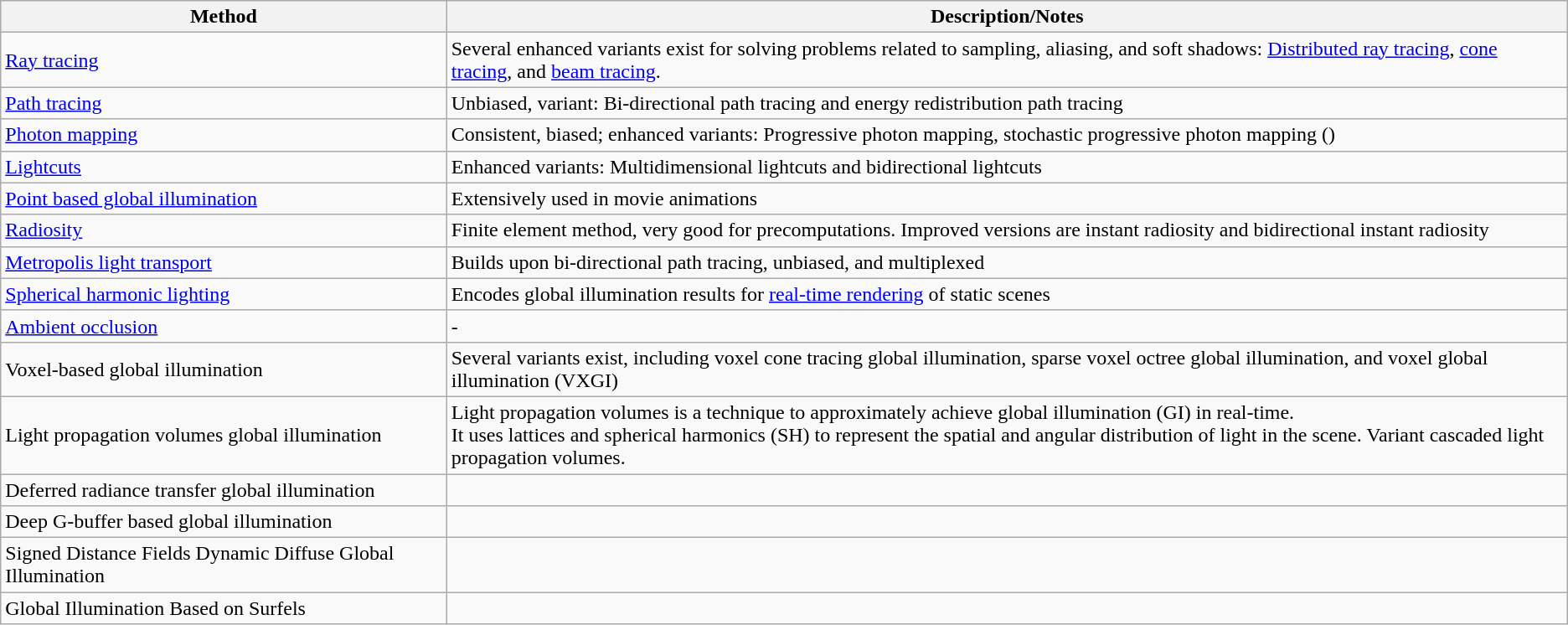<table class="wikitable">
<tr>
<th>Method</th>
<th>Description/Notes</th>
</tr>
<tr>
<td><a href='#'>Ray tracing</a></td>
<td>Several enhanced variants exist for solving problems related to sampling, aliasing, and soft shadows: <a href='#'>Distributed ray tracing</a>, <a href='#'>cone tracing</a>, and <a href='#'>beam tracing</a>.</td>
</tr>
<tr>
<td><a href='#'>Path tracing</a></td>
<td>Unbiased, variant: Bi-directional path tracing and energy redistribution path tracing</td>
</tr>
<tr>
<td><a href='#'>Photon mapping</a></td>
<td>Consistent, biased; enhanced variants: Progressive photon mapping, stochastic progressive photon mapping ()</td>
</tr>
<tr>
<td><a href='#'>Lightcuts</a></td>
<td>Enhanced variants: Multidimensional lightcuts and bidirectional lightcuts</td>
</tr>
<tr>
<td><a href='#'>Point based global illumination</a></td>
<td>Extensively used in movie animations</td>
</tr>
<tr>
<td><a href='#'>Radiosity</a></td>
<td>Finite element method, very good for precomputations. Improved versions are instant radiosity and bidirectional instant radiosity</td>
</tr>
<tr>
<td><a href='#'>Metropolis light transport</a></td>
<td>Builds upon bi-directional path tracing, unbiased, and multiplexed</td>
</tr>
<tr>
<td><a href='#'>Spherical harmonic lighting</a></td>
<td>Encodes global illumination results for <a href='#'>real-time rendering</a> of static scenes</td>
</tr>
<tr>
<td><a href='#'>Ambient occlusion</a></td>
<td>-</td>
</tr>
<tr>
<td>Voxel-based global illumination</td>
<td>Several variants exist, including voxel cone tracing global illumination, sparse voxel octree global illumination, and voxel global illumination (VXGI)</td>
</tr>
<tr>
<td>Light propagation volumes global illumination</td>
<td>Light propagation volumes is a technique to approximately achieve global illumination (GI) in real-time.<br>It uses lattices and spherical harmonics (SH) to represent the spatial and angular distribution of light in the scene. Variant cascaded light propagation volumes.</td>
</tr>
<tr>
<td>Deferred radiance transfer global illumination</td>
<td></td>
</tr>
<tr>
<td>Deep G-buffer based global illumination</td>
<td></td>
</tr>
<tr>
<td>Signed Distance Fields Dynamic Diffuse Global Illumination</td>
<td></td>
</tr>
<tr>
<td>Global Illumination Based on Surfels</td>
<td></td>
</tr>
</table>
